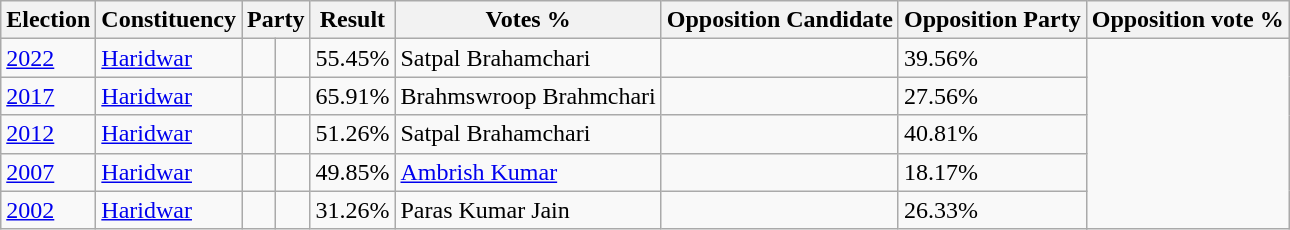<table class="wikitable sortable">
<tr>
<th>Election</th>
<th>Constituency</th>
<th colspan="2">Party</th>
<th>Result</th>
<th>Votes %</th>
<th>Opposition Candidate</th>
<th colspan="2">Opposition Party</th>
<th>Opposition vote %</th>
</tr>
<tr>
<td><a href='#'>2022</a></td>
<td><a href='#'>Haridwar</a></td>
<td></td>
<td></td>
<td>55.45%</td>
<td>Satpal Brahamchari</td>
<td></td>
<td>39.56%</td>
</tr>
<tr>
<td><a href='#'>2017</a></td>
<td><a href='#'>Haridwar</a></td>
<td></td>
<td></td>
<td>65.91%</td>
<td>Brahmswroop Brahmchari</td>
<td></td>
<td>27.56%</td>
</tr>
<tr>
<td><a href='#'>2012</a></td>
<td><a href='#'>Haridwar</a></td>
<td></td>
<td></td>
<td>51.26%</td>
<td>Satpal Brahamchari</td>
<td></td>
<td>40.81%</td>
</tr>
<tr>
<td><a href='#'>2007</a></td>
<td><a href='#'>Haridwar</a></td>
<td></td>
<td></td>
<td>49.85%</td>
<td><a href='#'>Ambrish Kumar</a></td>
<td></td>
<td>18.17%</td>
</tr>
<tr>
<td><a href='#'>2002</a></td>
<td><a href='#'>Haridwar</a></td>
<td></td>
<td></td>
<td>31.26%</td>
<td>Paras Kumar Jain</td>
<td></td>
<td>26.33%</td>
</tr>
</table>
